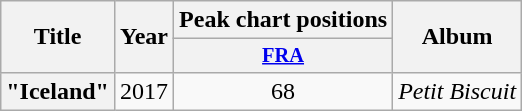<table class="wikitable plainrowheaders" style="text-align:center;">
<tr>
<th scope="col" rowspan="2">Title</th>
<th scope="col" rowspan="2">Year</th>
<th scope="col" colspan="1">Peak chart positions</th>
<th scope="col" rowspan="2">Album</th>
</tr>
<tr>
<th scope="col" style="font-size:85%;"><a href='#'>FRA</a><br></th>
</tr>
<tr>
<th scope="row">"Iceland"</th>
<td>2017</td>
<td>68</td>
<td><em>Petit Biscuit</em></td>
</tr>
</table>
